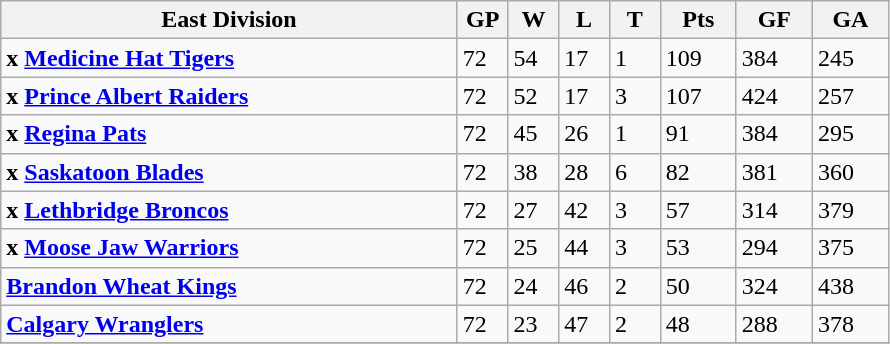<table class="wikitable">
<tr>
<th width="45%">East Division</th>
<th width="5%">GP</th>
<th width="5%">W</th>
<th width="5%">L</th>
<th width="5%">T</th>
<th width="7.5%">Pts</th>
<th width="7.5%">GF</th>
<th width="7.5%">GA</th>
</tr>
<tr>
<td><strong>x <a href='#'>Medicine Hat Tigers</a></strong></td>
<td>72</td>
<td>54</td>
<td>17</td>
<td>1</td>
<td>109</td>
<td>384</td>
<td>245</td>
</tr>
<tr>
<td><strong>x <a href='#'>Prince Albert Raiders</a></strong></td>
<td>72</td>
<td>52</td>
<td>17</td>
<td>3</td>
<td>107</td>
<td>424</td>
<td>257</td>
</tr>
<tr>
<td><strong>x <a href='#'>Regina Pats</a></strong></td>
<td>72</td>
<td>45</td>
<td>26</td>
<td>1</td>
<td>91</td>
<td>384</td>
<td>295</td>
</tr>
<tr>
<td><strong>x <a href='#'>Saskatoon Blades</a></strong></td>
<td>72</td>
<td>38</td>
<td>28</td>
<td>6</td>
<td>82</td>
<td>381</td>
<td>360</td>
</tr>
<tr>
<td><strong>x <a href='#'>Lethbridge Broncos</a></strong></td>
<td>72</td>
<td>27</td>
<td>42</td>
<td>3</td>
<td>57</td>
<td>314</td>
<td>379</td>
</tr>
<tr>
<td><strong>x <a href='#'>Moose Jaw Warriors</a></strong></td>
<td>72</td>
<td>25</td>
<td>44</td>
<td>3</td>
<td>53</td>
<td>294</td>
<td>375</td>
</tr>
<tr>
<td><strong><a href='#'>Brandon Wheat Kings</a></strong></td>
<td>72</td>
<td>24</td>
<td>46</td>
<td>2</td>
<td>50</td>
<td>324</td>
<td>438</td>
</tr>
<tr>
<td><strong><a href='#'>Calgary Wranglers</a></strong></td>
<td>72</td>
<td>23</td>
<td>47</td>
<td>2</td>
<td>48</td>
<td>288</td>
<td>378</td>
</tr>
<tr>
</tr>
</table>
